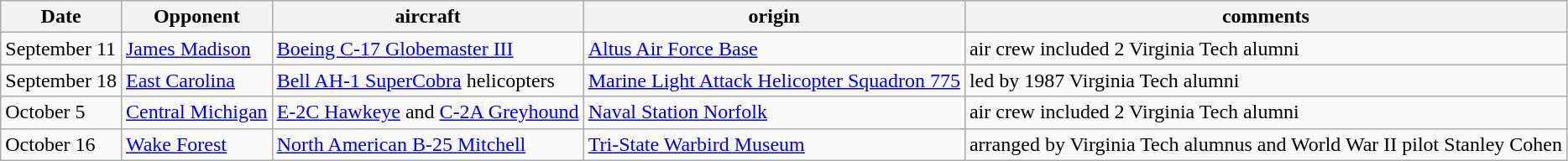<table class="wikitable">
<tr>
<th>Date</th>
<th>Opponent</th>
<th>aircraft</th>
<th>origin</th>
<th>comments</th>
</tr>
<tr>
<td>September 11</td>
<td><a href='#'>James Madison</a></td>
<td><a href='#'>Boeing C-17 Globemaster III</a></td>
<td><a href='#'>Altus Air Force Base</a></td>
<td>air crew included 2 Virginia Tech alumni</td>
</tr>
<tr>
<td>September 18</td>
<td><a href='#'>East Carolina</a></td>
<td><a href='#'>Bell AH-1 SuperCobra</a> helicopters</td>
<td><a href='#'>Marine Light Attack Helicopter Squadron 775</a></td>
<td>led by 1987 Virginia Tech alumni</td>
</tr>
<tr>
<td>October 5</td>
<td><a href='#'>Central Michigan</a></td>
<td><a href='#'>E-2C Hawkeye</a> and <a href='#'>C-2A Greyhound</a></td>
<td><a href='#'>Naval Station Norfolk</a></td>
<td>air crew included 2 Virginia Tech alumni</td>
</tr>
<tr>
<td>October 16</td>
<td><a href='#'>Wake Forest</a></td>
<td><a href='#'>North American B-25 Mitchell</a></td>
<td><a href='#'>Tri-State Warbird Museum</a></td>
<td>arranged by Virginia Tech alumnus and World War II pilot Stanley Cohen</td>
</tr>
</table>
